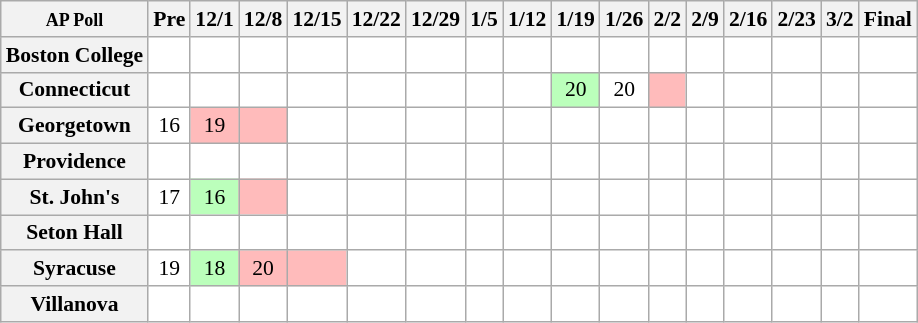<table class="wikitable" style="white-space:nowrap;font-size:90%;">
<tr>
<th><small>AP Poll</small></th>
<th>Pre</th>
<th>12/1</th>
<th>12/8</th>
<th>12/15</th>
<th>12/22</th>
<th>12/29</th>
<th>1/5</th>
<th>1/12</th>
<th>1/19</th>
<th>1/26</th>
<th>2/2</th>
<th>2/9</th>
<th>2/16</th>
<th>2/23</th>
<th>3/2</th>
<th>Final</th>
</tr>
<tr style="text-align:center;">
<th style="text-align:left;">Boston College</th>
<td style="background:#fff;"></td>
<td style="background:#fff;"></td>
<td style="background:#fff;"></td>
<td style="background:#fff;"></td>
<td style="background:#fff;"></td>
<td style="background:#fff;"></td>
<td style="background:#fff;"></td>
<td style="background:#fff;"></td>
<td style="background:#fff;"></td>
<td style="background:#fff;"></td>
<td style="background:#fff;"></td>
<td style="background:#fff;"></td>
<td style="background:#fff;"></td>
<td style="background:#fff;"></td>
<td style="background:#fff;"></td>
<td style="background:#fff;"></td>
</tr>
<tr style="text-align:center;">
<th>Connecticut</th>
<td style="background:#fff;"></td>
<td style="background:#fff;"></td>
<td style="background:#fff;"></td>
<td style="background:#fff;"></td>
<td style="background:#fff;"></td>
<td style="background:#fff;"></td>
<td style="background:#fff;"></td>
<td style="background:#fff;"></td>
<td style="background:#bfb;">20</td>
<td style="background:#fff;">20</td>
<td style="background:#fbb;"></td>
<td style="background:#fff;"></td>
<td style="background:#fff;"></td>
<td style="background:#fff;"></td>
<td style="background:#fff;"></td>
<td style="background:#fff;"></td>
</tr>
<tr style="text-align:center;">
<th>Georgetown</th>
<td style="background:#fff;">16</td>
<td style="background:#fbb;">19</td>
<td style="background:#fbb;"></td>
<td style="background:#fff;"></td>
<td style="background:#fff;"></td>
<td style="background:#fff;"></td>
<td style="background:#fff;"></td>
<td style="background:#fff;"></td>
<td style="background:#fff;"></td>
<td style="background:#fff;"></td>
<td style="background:#fff;"></td>
<td style="background:#fff;"></td>
<td style="background:#fff;"></td>
<td style="background:#fff;"></td>
<td style="background:#fff;"></td>
<td style="background:#fff;"></td>
</tr>
<tr style="text-align:center;">
<th>Providence</th>
<td style="background:#fff;"></td>
<td style="background:#fff;"></td>
<td style="background:#fff;"></td>
<td style="background:#fff;"></td>
<td style="background:#fff;"></td>
<td style="background:#fff;"></td>
<td style="background:#fff;"></td>
<td style="background:#fff;"></td>
<td style="background:#fff;"></td>
<td style="background:#fff;"></td>
<td style="background:#fff;"></td>
<td style="background:#fff;"></td>
<td style="background:#fff;"></td>
<td style="background:#fff;"></td>
<td style="background:#fff;"></td>
<td style="background:#fff;"></td>
</tr>
<tr style="text-align:center;">
<th>St. John's</th>
<td style="background:#fff;">17</td>
<td style="background:#bfb;">16</td>
<td style="background:#fbb;"></td>
<td style="background:#fff;"></td>
<td style="background:#fff;"></td>
<td style="background:#fff;"></td>
<td style="background:#fff;"></td>
<td style="background:#fff;"></td>
<td style="background:#fff;"></td>
<td style="background:#fff;"></td>
<td style="background:#fff;"></td>
<td style="background:#fff;"></td>
<td style="background:#fff;"></td>
<td style="background:#fff;"></td>
<td style="background:#fff;"></td>
<td style="background:#fff;"></td>
</tr>
<tr style="text-align:center;">
<th>Seton Hall</th>
<td style="background:#fff;"></td>
<td style="background:#fff;"></td>
<td style="background:#fff;"></td>
<td style="background:#fff;"></td>
<td style="background:#fff;"></td>
<td style="background:#fff;"></td>
<td style="background:#fff;"></td>
<td style="background:#fff;"></td>
<td style="background:#fff;"></td>
<td style="background:#fff;"></td>
<td style="background:#fff;"></td>
<td style="background:#fff;"></td>
<td style="background:#fff;"></td>
<td style="background:#fff;"></td>
<td style="background:#fff;"></td>
<td style="background:#fff;"></td>
</tr>
<tr style="text-align:center;">
<th>Syracuse</th>
<td style="background:#fff;">19</td>
<td style="background:#bfb;">18</td>
<td style="background:#fbb;">20</td>
<td style="background:#fbb;"></td>
<td style="background:#fff;"></td>
<td style="background:#fff;"></td>
<td style="background:#fff;"></td>
<td style="background:#fff;"></td>
<td style="background:#fff;"></td>
<td style="background:#fff;"></td>
<td style="background:#fff;"></td>
<td style="background:#fff;"></td>
<td style="background:#fff;"></td>
<td style="background:#fff;"></td>
<td style="background:#fff;"></td>
<td style="background:#fff;"></td>
</tr>
<tr style="text-align:center;">
<th>Villanova</th>
<td style="background:#fff;"></td>
<td style="background:#fff;"></td>
<td style="background:#fff;"></td>
<td style="background:#fff;"></td>
<td style="background:#fff;"></td>
<td style="background:#fff;"></td>
<td style="background:#fff;"></td>
<td style="background:#fff;"></td>
<td style="background:#fff;"></td>
<td style="background:#fff;"></td>
<td style="background:#fff;"></td>
<td style="background:#fff;"></td>
<td style="background:#fff;"></td>
<td style="background:#fff;"></td>
<td style="background:#fff;"></td>
<td style="background:#fff;"></td>
</tr>
</table>
